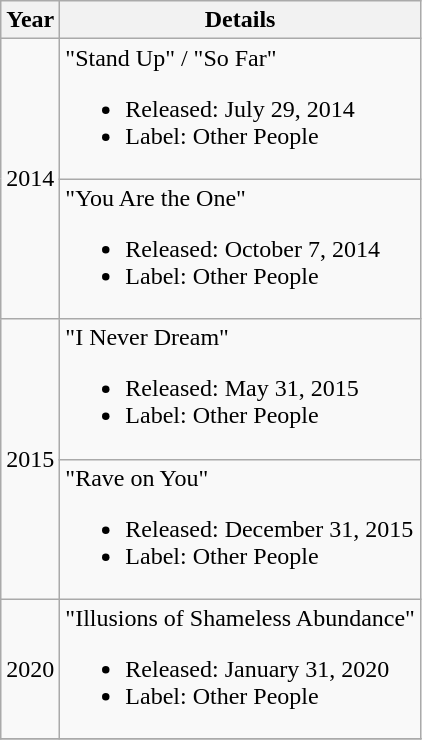<table class="wikitable">
<tr>
<th>Year</th>
<th>Details</th>
</tr>
<tr>
<td rowspan="2" align="center">2014</td>
<td>"Stand Up" / "So Far"<br><ul><li>Released: July 29, 2014</li><li>Label: Other People</li></ul></td>
</tr>
<tr>
<td>"You Are the One"<br><ul><li>Released: October 7, 2014</li><li>Label: Other People</li></ul></td>
</tr>
<tr>
<td rowspan="2" align="center">2015</td>
<td>"I Never Dream"<br><ul><li>Released: May 31, 2015</li><li>Label: Other People</li></ul></td>
</tr>
<tr>
<td>"Rave on You"<br><ul><li>Released: December 31, 2015</li><li>Label: Other People</li></ul></td>
</tr>
<tr>
<td rowspan="1" align="center">2020</td>
<td>"Illusions of Shameless Abundance"<br><ul><li>Released: January 31, 2020</li><li>Label: Other People</li></ul></td>
</tr>
<tr>
</tr>
</table>
